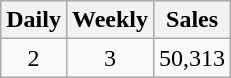<table class="wikitable">
<tr>
<th>Daily</th>
<th>Weekly</th>
<th>Sales</th>
</tr>
<tr>
<td align="center">2</td>
<td align="center">3</td>
<td>50,313</td>
</tr>
</table>
